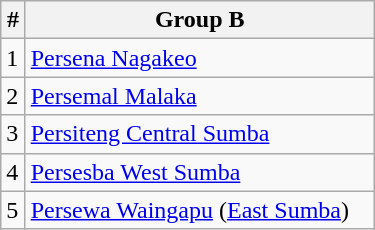<table class="wikitable sortable" style="width: 250px;">
<tr>
<th>#</th>
<th>Group B</th>
</tr>
<tr>
<td>1</td>
<td><a href='#'>Persena Nagakeo</a></td>
</tr>
<tr>
<td>2</td>
<td><a href='#'>Persemal Malaka</a></td>
</tr>
<tr>
<td>3</td>
<td><a href='#'>Persiteng Central Sumba</a></td>
</tr>
<tr>
<td>4</td>
<td><a href='#'>Persesba West Sumba</a></td>
</tr>
<tr>
<td>5</td>
<td><a href='#'>Persewa Waingapu</a> (<a href='#'>East Sumba</a>)</td>
</tr>
</table>
